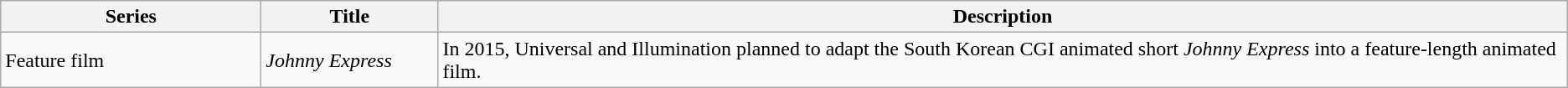<table class="wikitable">
<tr>
<th style="width:150pt;">Series</th>
<th style="width:100pt;">Title</th>
<th>Description</th>
</tr>
<tr>
<td>Feature film</td>
<td><em>Johnny Express</em></td>
<td>In 2015, Universal and Illumination planned to adapt the South Korean CGI animated short <em>Johnny Express</em> into a feature-length animated film.</td>
</tr>
</table>
